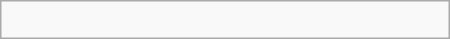<table class="wikitable" border="1" width=300px align="right">
<tr>
<td><br></td>
</tr>
</table>
